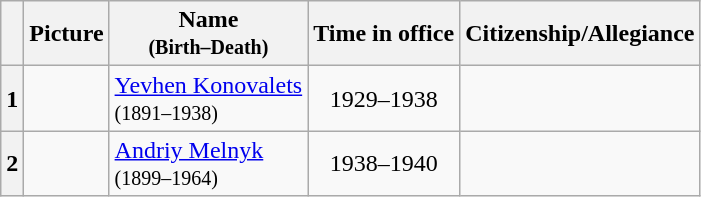<table class="wikitable">
<tr>
<th></th>
<th>Picture</th>
<th>Name<br><small>(Birth–Death)</small></th>
<th>Time in office</th>
<th>Citizenship/Allegiance</th>
</tr>
<tr>
<th>1</th>
<td></td>
<td><a href='#'>Yevhen Konovalets</a><small><br>(1891–1938)</small></td>
<td align=center>1929–1938</td>
<td><small></small></td>
</tr>
<tr>
<th>2</th>
<td></td>
<td><a href='#'>Andriy Melnyk</a><small><br>(1899–1964)</small></td>
<td align=center>1938–1940</td>
<td><small></small></td>
</tr>
</table>
